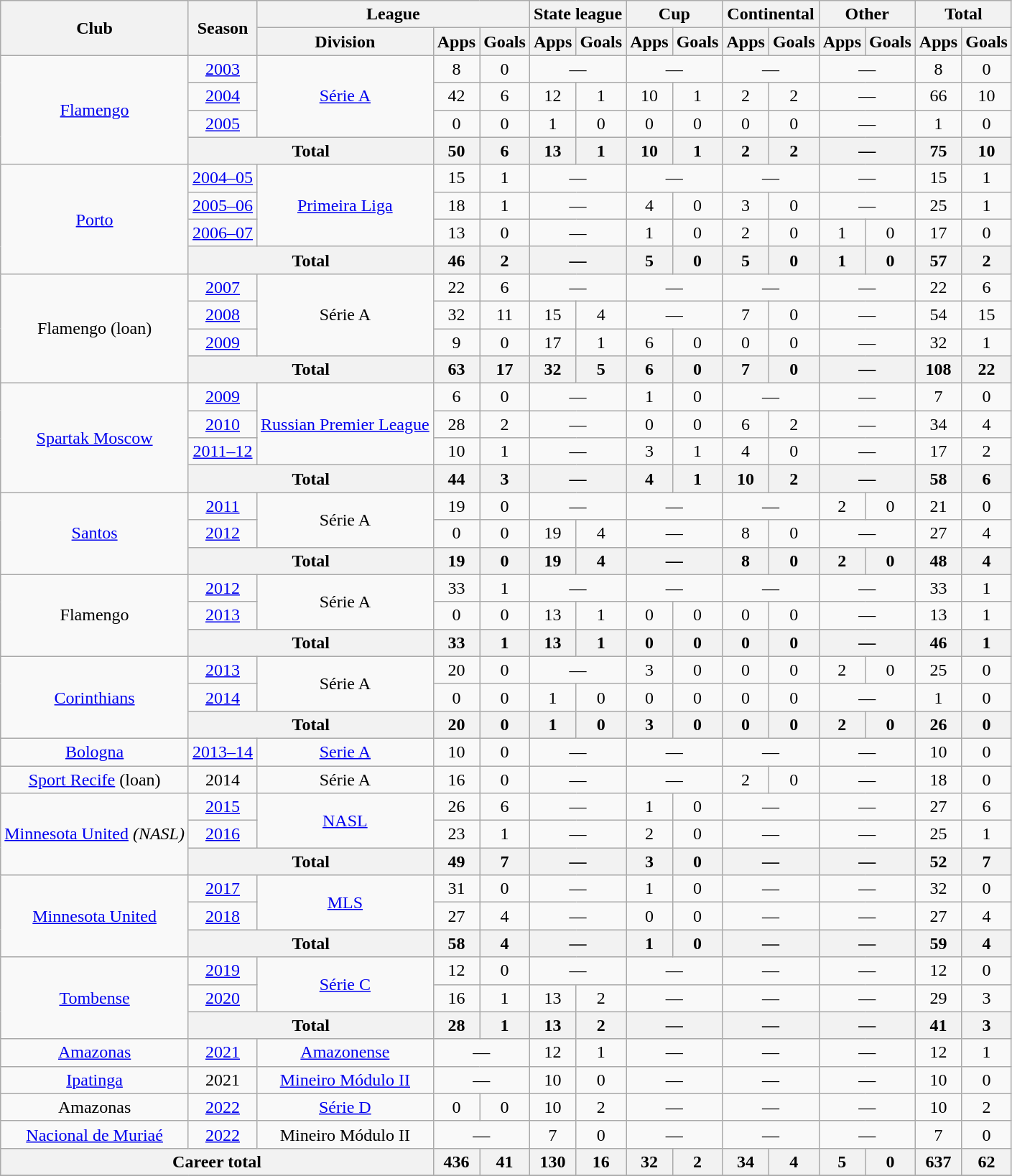<table class="wikitable" style="text-align: center">
<tr>
<th rowspan="2">Club</th>
<th rowspan="2">Season</th>
<th colspan="3">League</th>
<th colspan="2">State league</th>
<th colspan="2">Cup</th>
<th colspan="2">Continental</th>
<th colspan="2">Other</th>
<th colspan="2">Total</th>
</tr>
<tr>
<th>Division</th>
<th>Apps</th>
<th>Goals</th>
<th>Apps</th>
<th>Goals</th>
<th>Apps</th>
<th>Goals</th>
<th>Apps</th>
<th>Goals</th>
<th>Apps</th>
<th>Goals</th>
<th>Apps</th>
<th>Goals</th>
</tr>
<tr>
<td rowspan="4"><a href='#'>Flamengo</a></td>
<td><a href='#'>2003</a></td>
<td rowspan="3"><a href='#'>Série A</a></td>
<td>8</td>
<td>0</td>
<td colspan="2">—</td>
<td colspan="2">—</td>
<td colspan="2">—</td>
<td colspan="2">—</td>
<td>8</td>
<td>0</td>
</tr>
<tr>
<td><a href='#'>2004</a></td>
<td>42</td>
<td>6</td>
<td>12</td>
<td>1</td>
<td>10</td>
<td>1</td>
<td>2</td>
<td>2</td>
<td colspan="2">—</td>
<td>66</td>
<td>10</td>
</tr>
<tr>
<td><a href='#'>2005</a></td>
<td>0</td>
<td>0</td>
<td>1</td>
<td>0</td>
<td>0</td>
<td>0</td>
<td>0</td>
<td>0</td>
<td colspan="2">—</td>
<td>1</td>
<td>0</td>
</tr>
<tr>
<th colspan="2">Total</th>
<th>50</th>
<th>6</th>
<th>13</th>
<th>1</th>
<th>10</th>
<th>1</th>
<th>2</th>
<th>2</th>
<th colspan="2">—</th>
<th>75</th>
<th>10</th>
</tr>
<tr>
<td rowspan="4"><a href='#'>Porto</a></td>
<td><a href='#'>2004–05</a></td>
<td rowspan="3"><a href='#'>Primeira Liga</a></td>
<td>15</td>
<td>1</td>
<td colspan="2">—</td>
<td colspan="2">—</td>
<td colspan="2">—</td>
<td colspan="2">—</td>
<td>15</td>
<td>1</td>
</tr>
<tr>
<td><a href='#'>2005–06</a></td>
<td>18</td>
<td>1</td>
<td colspan="2">—</td>
<td>4</td>
<td>0</td>
<td>3</td>
<td>0</td>
<td colspan="2">—</td>
<td>25</td>
<td>1</td>
</tr>
<tr>
<td><a href='#'>2006–07</a></td>
<td>13</td>
<td>0</td>
<td colspan="2">—</td>
<td>1</td>
<td>0</td>
<td>2</td>
<td>0</td>
<td>1</td>
<td>0</td>
<td>17</td>
<td>0</td>
</tr>
<tr>
<th colspan="2">Total</th>
<th>46</th>
<th>2</th>
<th colspan="2">—</th>
<th>5</th>
<th>0</th>
<th>5</th>
<th>0</th>
<th>1</th>
<th>0</th>
<th>57</th>
<th>2</th>
</tr>
<tr>
<td rowspan="4">Flamengo (loan)</td>
<td><a href='#'>2007</a></td>
<td rowspan="3">Série A</td>
<td>22</td>
<td>6</td>
<td colspan="2">—</td>
<td colspan="2">—</td>
<td colspan="2">—</td>
<td colspan="2">—</td>
<td>22</td>
<td>6</td>
</tr>
<tr>
<td><a href='#'>2008</a></td>
<td>32</td>
<td>11</td>
<td>15</td>
<td>4</td>
<td colspan="2">—</td>
<td>7</td>
<td>0</td>
<td colspan="2">—</td>
<td>54</td>
<td>15</td>
</tr>
<tr>
<td><a href='#'>2009</a></td>
<td>9</td>
<td>0</td>
<td>17</td>
<td>1</td>
<td>6</td>
<td>0</td>
<td>0</td>
<td>0</td>
<td colspan="2">—</td>
<td>32</td>
<td>1</td>
</tr>
<tr>
<th colspan="2">Total</th>
<th>63</th>
<th>17</th>
<th>32</th>
<th>5</th>
<th>6</th>
<th>0</th>
<th>7</th>
<th>0</th>
<th colspan="2">—</th>
<th>108</th>
<th>22</th>
</tr>
<tr>
<td rowspan="4"><a href='#'>Spartak Moscow</a></td>
<td><a href='#'>2009</a></td>
<td rowspan="3"><a href='#'>Russian Premier League</a></td>
<td>6</td>
<td>0</td>
<td colspan="2">—</td>
<td>1</td>
<td>0</td>
<td colspan="2">—</td>
<td colspan="2">—</td>
<td>7</td>
<td>0</td>
</tr>
<tr>
<td><a href='#'>2010</a></td>
<td>28</td>
<td>2</td>
<td colspan="2">—</td>
<td>0</td>
<td>0</td>
<td>6</td>
<td>2</td>
<td colspan="2">—</td>
<td>34</td>
<td>4</td>
</tr>
<tr>
<td><a href='#'>2011–12</a></td>
<td>10</td>
<td>1</td>
<td colspan="2">—</td>
<td>3</td>
<td>1</td>
<td>4</td>
<td>0</td>
<td colspan="2">—</td>
<td>17</td>
<td>2</td>
</tr>
<tr>
<th colspan="2">Total</th>
<th>44</th>
<th>3</th>
<th colspan="2">—</th>
<th>4</th>
<th>1</th>
<th>10</th>
<th>2</th>
<th colspan="2">—</th>
<th>58</th>
<th>6</th>
</tr>
<tr>
<td rowspan="3"><a href='#'>Santos</a></td>
<td><a href='#'>2011</a></td>
<td rowspan="2">Série A</td>
<td>19</td>
<td>0</td>
<td colspan="2">—</td>
<td colspan="2">—</td>
<td colspan="2">—</td>
<td>2</td>
<td>0</td>
<td>21</td>
<td>0</td>
</tr>
<tr>
<td><a href='#'>2012</a></td>
<td>0</td>
<td>0</td>
<td>19</td>
<td>4</td>
<td colspan="2">—</td>
<td>8</td>
<td>0</td>
<td colspan="2">—</td>
<td>27</td>
<td>4</td>
</tr>
<tr>
<th colspan="2">Total</th>
<th>19</th>
<th>0</th>
<th>19</th>
<th>4</th>
<th colspan="2">—</th>
<th>8</th>
<th>0</th>
<th>2</th>
<th>0</th>
<th>48</th>
<th>4</th>
</tr>
<tr>
<td rowspan="3">Flamengo</td>
<td><a href='#'>2012</a></td>
<td rowspan="2">Série A</td>
<td>33</td>
<td>1</td>
<td colspan="2">—</td>
<td colspan="2">—</td>
<td colspan="2">—</td>
<td colspan="2">—</td>
<td>33</td>
<td>1</td>
</tr>
<tr>
<td><a href='#'>2013</a></td>
<td>0</td>
<td>0</td>
<td>13</td>
<td>1</td>
<td>0</td>
<td>0</td>
<td>0</td>
<td>0</td>
<td colspan="2">—</td>
<td>13</td>
<td>1</td>
</tr>
<tr>
<th colspan="2">Total</th>
<th>33</th>
<th>1</th>
<th>13</th>
<th>1</th>
<th>0</th>
<th>0</th>
<th>0</th>
<th>0</th>
<th colspan="2">—</th>
<th>46</th>
<th>1</th>
</tr>
<tr>
<td rowspan="3"><a href='#'>Corinthians</a></td>
<td><a href='#'>2013</a></td>
<td rowspan="2">Série A</td>
<td>20</td>
<td>0</td>
<td colspan="2">—</td>
<td>3</td>
<td>0</td>
<td>0</td>
<td>0</td>
<td>2</td>
<td>0</td>
<td>25</td>
<td>0</td>
</tr>
<tr>
<td><a href='#'>2014</a></td>
<td>0</td>
<td>0</td>
<td>1</td>
<td>0</td>
<td>0</td>
<td>0</td>
<td>0</td>
<td>0</td>
<td colspan="2">—</td>
<td>1</td>
<td>0</td>
</tr>
<tr>
<th colspan="2">Total</th>
<th>20</th>
<th>0</th>
<th>1</th>
<th>0</th>
<th>3</th>
<th>0</th>
<th>0</th>
<th>0</th>
<th>2</th>
<th>0</th>
<th>26</th>
<th>0</th>
</tr>
<tr>
<td><a href='#'>Bologna</a></td>
<td><a href='#'>2013–14</a></td>
<td><a href='#'>Serie A</a></td>
<td>10</td>
<td>0</td>
<td colspan="2">—</td>
<td colspan="2">—</td>
<td colspan="2">—</td>
<td colspan="2">—</td>
<td>10</td>
<td>0</td>
</tr>
<tr>
<td><a href='#'>Sport Recife</a> (loan)</td>
<td>2014</td>
<td>Série A</td>
<td>16</td>
<td>0</td>
<td colspan="2">—</td>
<td colspan="2">—</td>
<td>2</td>
<td>0</td>
<td colspan="2">—</td>
<td>18</td>
<td>0</td>
</tr>
<tr>
<td rowspan="3"><a href='#'>Minnesota United</a> <em>(NASL)</em></td>
<td><a href='#'>2015</a></td>
<td rowspan="2"><a href='#'>NASL</a></td>
<td>26</td>
<td>6</td>
<td colspan="2">—</td>
<td>1</td>
<td>0</td>
<td colspan="2">—</td>
<td colspan="2">—</td>
<td>27</td>
<td>6</td>
</tr>
<tr>
<td><a href='#'>2016</a></td>
<td>23</td>
<td>1</td>
<td colspan="2">—</td>
<td>2</td>
<td>0</td>
<td colspan="2">—</td>
<td colspan="2">—</td>
<td>25</td>
<td>1</td>
</tr>
<tr>
<th colspan="2">Total</th>
<th>49</th>
<th>7</th>
<th colspan="2">—</th>
<th>3</th>
<th>0</th>
<th colspan="2">—</th>
<th colspan="2">—</th>
<th>52</th>
<th>7</th>
</tr>
<tr>
<td rowspan="3"><a href='#'>Minnesota United</a></td>
<td><a href='#'>2017</a></td>
<td rowspan="2"><a href='#'>MLS</a></td>
<td>31</td>
<td>0</td>
<td colspan="2">—</td>
<td>1</td>
<td>0</td>
<td colspan="2">—</td>
<td colspan="2">—</td>
<td>32</td>
<td>0</td>
</tr>
<tr>
<td><a href='#'>2018</a></td>
<td>27</td>
<td>4</td>
<td colspan="2">—</td>
<td>0</td>
<td>0</td>
<td colspan="2">—</td>
<td colspan="2">—</td>
<td>27</td>
<td>4</td>
</tr>
<tr>
<th colspan="2">Total</th>
<th>58</th>
<th>4</th>
<th colspan="2">—</th>
<th>1</th>
<th>0</th>
<th colspan="2">—</th>
<th colspan="2">—</th>
<th>59</th>
<th>4</th>
</tr>
<tr>
<td rowspan="3"><a href='#'>Tombense</a></td>
<td><a href='#'>2019</a></td>
<td rowspan="2"><a href='#'>Série C</a></td>
<td>12</td>
<td>0</td>
<td colspan="2">—</td>
<td colspan="2">—</td>
<td colspan="2">—</td>
<td colspan="2">—</td>
<td>12</td>
<td>0</td>
</tr>
<tr>
<td><a href='#'>2020</a></td>
<td>16</td>
<td>1</td>
<td>13</td>
<td>2</td>
<td colspan="2">—</td>
<td colspan="2">—</td>
<td colspan="2">—</td>
<td>29</td>
<td>3</td>
</tr>
<tr>
<th colspan="2">Total</th>
<th>28</th>
<th>1</th>
<th>13</th>
<th>2</th>
<th colspan="2">—</th>
<th colspan="2">—</th>
<th colspan="2">—</th>
<th>41</th>
<th>3</th>
</tr>
<tr>
<td><a href='#'>Amazonas</a></td>
<td><a href='#'>2021</a></td>
<td><a href='#'>Amazonense</a></td>
<td colspan="2">—</td>
<td>12</td>
<td>1</td>
<td colspan="2">—</td>
<td colspan="2">—</td>
<td colspan="2">—</td>
<td>12</td>
<td>1</td>
</tr>
<tr>
<td><a href='#'>Ipatinga</a></td>
<td>2021</td>
<td><a href='#'>Mineiro Módulo II</a></td>
<td colspan="2">—</td>
<td>10</td>
<td>0</td>
<td colspan="2">—</td>
<td colspan="2">—</td>
<td colspan="2">—</td>
<td>10</td>
<td>0</td>
</tr>
<tr>
<td>Amazonas</td>
<td><a href='#'>2022</a></td>
<td><a href='#'>Série D</a></td>
<td>0</td>
<td>0</td>
<td>10</td>
<td>2</td>
<td colspan="2">—</td>
<td colspan="2">—</td>
<td colspan="2">—</td>
<td>10</td>
<td>2</td>
</tr>
<tr>
<td><a href='#'>Nacional de Muriaé</a></td>
<td><a href='#'>2022</a></td>
<td>Mineiro Módulo II</td>
<td colspan="2">—</td>
<td>7</td>
<td>0</td>
<td colspan="2">—</td>
<td colspan="2">—</td>
<td colspan="2">—</td>
<td>7</td>
<td>0</td>
</tr>
<tr>
<th colspan="3"><strong>Career total</strong></th>
<th>436</th>
<th>41</th>
<th>130</th>
<th>16</th>
<th>32</th>
<th>2</th>
<th>34</th>
<th>4</th>
<th>5</th>
<th>0</th>
<th>637</th>
<th>62</th>
</tr>
<tr>
</tr>
</table>
